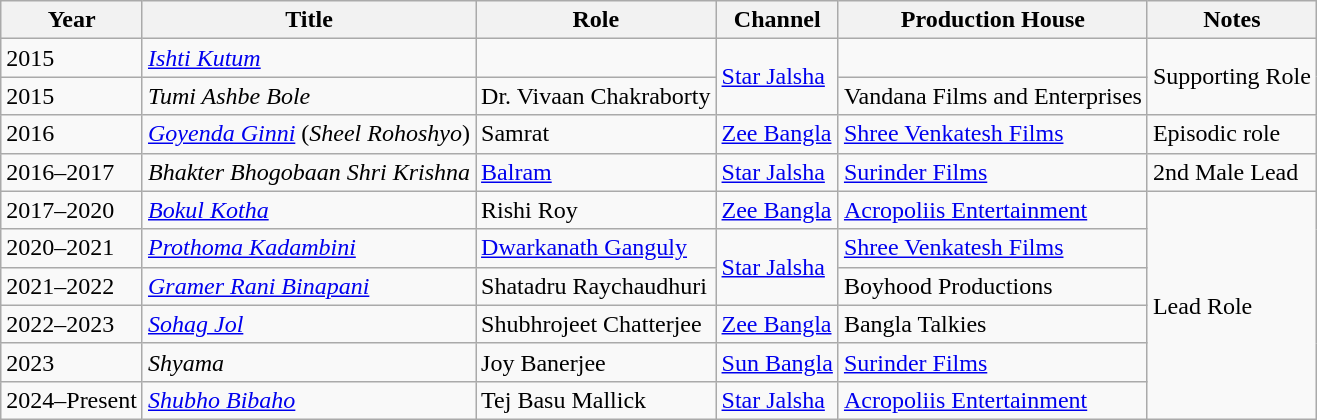<table class="wikitable sortable">
<tr>
<th scope="col">Year</th>
<th scope="col">Title</th>
<th scope="col">Role</th>
<th scope="col">Channel</th>
<th scope="col">Production House</th>
<th class="unsortable" scope="col">Notes</th>
</tr>
<tr>
<td>2015</td>
<td><em><a href='#'>Ishti Kutum</a></em></td>
<td></td>
<td rowspan="2"><a href='#'>Star Jalsha</a></td>
<td></td>
<td rowspan="2">Supporting Role</td>
</tr>
<tr>
<td>2015</td>
<td><em>Tumi Ashbe Bole</em></td>
<td>Dr. Vivaan Chakraborty</td>
<td>Vandana Films and Enterprises</td>
</tr>
<tr>
<td>2016</td>
<td><em><a href='#'>Goyenda Ginni</a></em> (<em>Sheel Rohoshyo</em>)</td>
<td>Samrat</td>
<td><a href='#'>Zee Bangla</a></td>
<td><a href='#'>Shree Venkatesh Films</a></td>
<td>Episodic role</td>
</tr>
<tr>
<td>2016–2017</td>
<td><em>Bhakter Bhogobaan Shri Krishna</em></td>
<td><a href='#'>Balram</a></td>
<td><a href='#'>Star Jalsha</a></td>
<td><a href='#'>Surinder Films</a></td>
<td>2nd Male Lead</td>
</tr>
<tr>
<td>2017–2020</td>
<td><em><a href='#'>Bokul Kotha</a></em></td>
<td>Rishi Roy</td>
<td><a href='#'>Zee Bangla</a></td>
<td><a href='#'>Acropoliis Entertainment</a></td>
<td rowspan="6">Lead Role</td>
</tr>
<tr>
<td>2020–2021</td>
<td><em><a href='#'>Prothoma Kadambini</a></em></td>
<td><a href='#'>Dwarkanath Ganguly</a></td>
<td rowspan="2"><a href='#'>Star Jalsha</a></td>
<td><a href='#'>Shree Venkatesh Films</a></td>
</tr>
<tr>
<td>2021–2022</td>
<td><em><a href='#'>Gramer Rani Binapani</a></em></td>
<td>Shatadru Raychaudhuri</td>
<td>Boyhood Productions</td>
</tr>
<tr>
<td>2022–2023</td>
<td><em><a href='#'>Sohag Jol</a></em></td>
<td>Shubhrojeet Chatterjee</td>
<td><a href='#'>Zee Bangla</a></td>
<td>Bangla Talkies</td>
</tr>
<tr>
<td>2023</td>
<td><em>Shyama</em></td>
<td>Joy Banerjee</td>
<td><a href='#'>Sun Bangla</a></td>
<td><a href='#'>Surinder Films</a></td>
</tr>
<tr>
<td>2024–Present</td>
<td><em><a href='#'>Shubho Bibaho</a></em></td>
<td>Tej Basu Mallick</td>
<td><a href='#'>Star Jalsha</a></td>
<td><a href='#'>Acropoliis Entertainment</a></td>
</tr>
</table>
